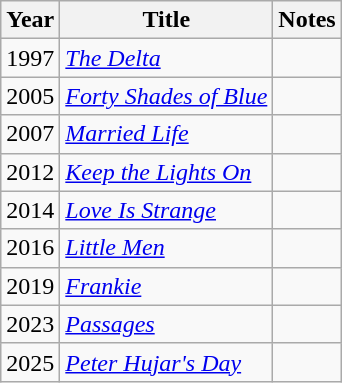<table class="wikitable sortable">
<tr>
<th>Year</th>
<th>Title</th>
<th class="unsortable">Notes</th>
</tr>
<tr>
<td>1997</td>
<td><em><a href='#'>The Delta</a></em></td>
<td></td>
</tr>
<tr>
<td>2005</td>
<td><em><a href='#'>Forty Shades of Blue</a></em></td>
<td></td>
</tr>
<tr>
<td>2007</td>
<td><em><a href='#'>Married Life</a></em></td>
<td></td>
</tr>
<tr>
<td>2012</td>
<td><em><a href='#'>Keep the Lights On</a></em></td>
<td></td>
</tr>
<tr>
<td>2014</td>
<td><em><a href='#'>Love Is Strange</a></em></td>
<td></td>
</tr>
<tr>
<td>2016</td>
<td><em><a href='#'>Little Men</a></em></td>
<td></td>
</tr>
<tr>
<td>2019</td>
<td><em><a href='#'>Frankie</a></em></td>
<td></td>
</tr>
<tr>
<td>2023</td>
<td><em><a href='#'>Passages</a></em></td>
<td></td>
</tr>
<tr>
<td>2025</td>
<td><em><a href='#'>Peter Hujar's Day</a></em></td>
<td></td>
</tr>
</table>
